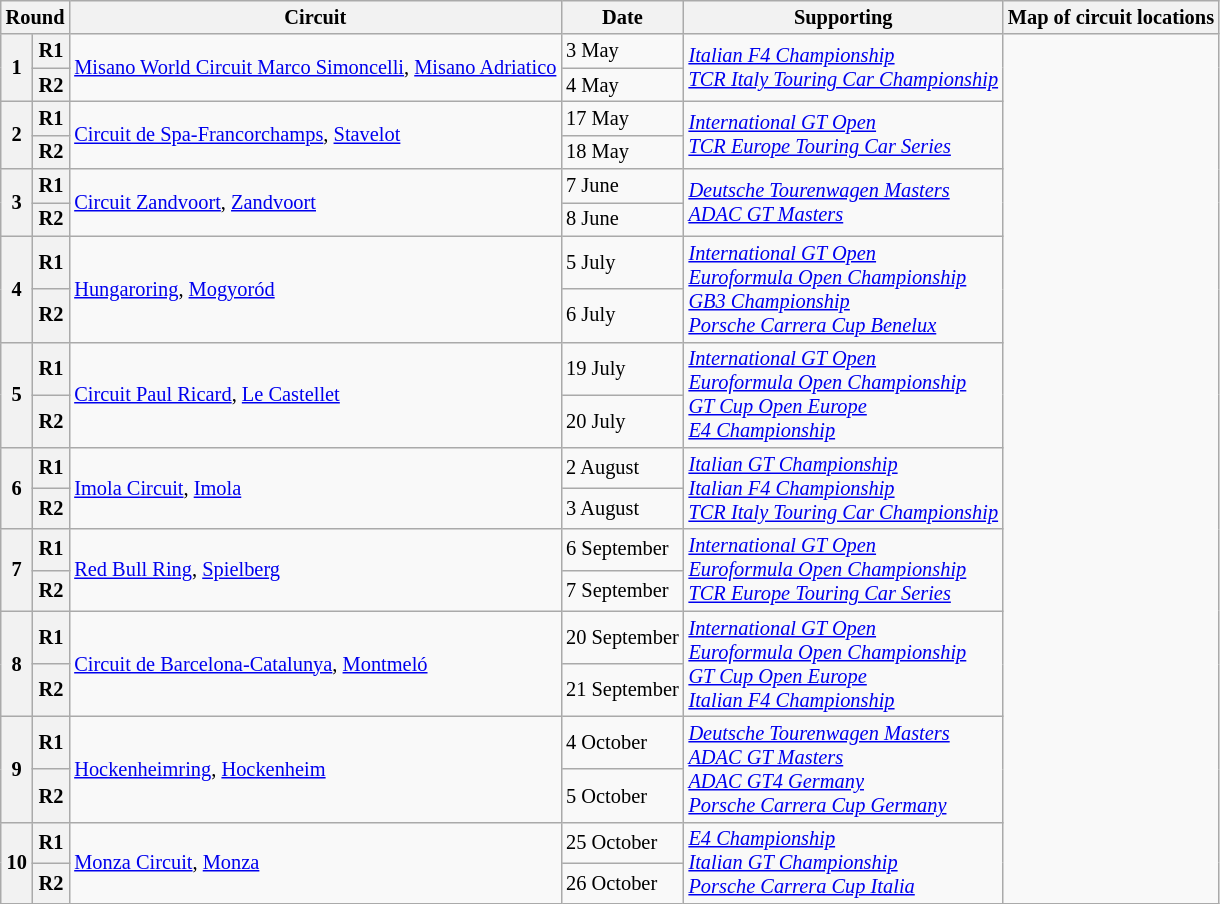<table class="wikitable" style="font-size:85%">
<tr>
<th colspan="2">Round</th>
<th>Circuit</th>
<th>Date</th>
<th>Supporting</th>
<th>Map of circuit locations</th>
</tr>
<tr>
<th rowspan="2">1</th>
<th>R1</th>
<td rowspan="2"  nowrap> <a href='#'>Misano World Circuit Marco Simoncelli</a>, <a href='#'>Misano Adriatico</a></td>
<td>3 May</td>
<td rowspan="2" nowrap><em><a href='#'>Italian F4 Championship</a><br><a href='#'>TCR Italy Touring Car Championship</a></em></td>
<td rowspan="20"></td>
</tr>
<tr>
<th>R2</th>
<td>4 May</td>
</tr>
<tr>
<th rowspan="2">2</th>
<th>R1</th>
<td rowspan="2"> <a href='#'>Circuit de Spa-Francorchamps</a>, <a href='#'>Stavelot</a></td>
<td>17 May</td>
<td rowspan="2"><em><a href='#'>International GT Open</a><br><a href='#'>TCR Europe Touring Car Series</a></em></td>
</tr>
<tr>
<th>R2</th>
<td>18 May</td>
</tr>
<tr>
<th rowspan="2">3</th>
<th>R1</th>
<td rowspan="2"> <a href='#'>Circuit Zandvoort</a>, <a href='#'>Zandvoort</a></td>
<td>7 June</td>
<td rowspan="2"><em><a href='#'>Deutsche Tourenwagen Masters</a><br><a href='#'>ADAC GT Masters</a></em></td>
</tr>
<tr>
<th>R2</th>
<td>8 June</td>
</tr>
<tr>
<th rowspan="2">4</th>
<th>R1</th>
<td rowspan="2"> <a href='#'>Hungaroring</a>, <a href='#'>Mogyoród</a></td>
<td>5 July</td>
<td rowspan="2"><em><a href='#'>International GT Open</a><br><a href='#'>Euroformula Open Championship</a><br><a href='#'>GB3 Championship</a><br><a href='#'>Porsche Carrera Cup Benelux</a></em></td>
</tr>
<tr>
<th>R2</th>
<td>6 July</td>
</tr>
<tr>
<th rowspan="2">5</th>
<th>R1</th>
<td rowspan="2"> <a href='#'>Circuit Paul Ricard</a>, <a href='#'>Le Castellet</a></td>
<td>19 July</td>
<td rowspan="2"><em><a href='#'>International GT Open</a><br><a href='#'>Euroformula Open Championship</a><br><a href='#'>GT Cup Open Europe</a><br><a href='#'>E4 Championship</a></em></td>
</tr>
<tr>
<th>R2</th>
<td>20 July</td>
</tr>
<tr>
<th rowspan="2">6</th>
<th>R1</th>
<td rowspan="2"> <a href='#'>Imola Circuit</a>, <a href='#'>Imola</a></td>
<td>2 August</td>
<td rowspan="2"><em><a href='#'>Italian GT Championship</a><br><a href='#'>Italian F4 Championship</a><br><a href='#'>TCR Italy Touring Car Championship</a></em></td>
</tr>
<tr>
<th>R2</th>
<td>3 August</td>
</tr>
<tr>
<th rowspan="2">7</th>
<th>R1</th>
<td rowspan="2"> <a href='#'>Red Bull Ring</a>, <a href='#'>Spielberg</a></td>
<td>6 September</td>
<td rowspan="2"><em><a href='#'>International GT Open</a><br><a href='#'>Euroformula Open Championship</a><br><a href='#'>TCR Europe Touring Car Series</a></em></td>
</tr>
<tr>
<th>R2</th>
<td>7 September</td>
</tr>
<tr>
<th rowspan="2">8</th>
<th>R1</th>
<td rowspan="2"> <a href='#'>Circuit de Barcelona-Catalunya</a>, <a href='#'>Montmeló</a></td>
<td>20 September</td>
<td rowspan="2"><em><a href='#'>International GT Open</a><br><a href='#'>Euroformula Open Championship</a><br><a href='#'>GT Cup Open Europe</a><br><a href='#'>Italian F4 Championship</a></em></td>
</tr>
<tr>
<th>R2</th>
<td nowrap>21 September</td>
</tr>
<tr>
<th rowspan="2">9</th>
<th>R1</th>
<td rowspan="2"> <a href='#'>Hockenheimring</a>, <a href='#'>Hockenheim</a></td>
<td>4 October</td>
<td rowspan="2"><em><a href='#'>Deutsche Tourenwagen Masters</a><br><a href='#'>ADAC GT Masters</a><br><a href='#'>ADAC GT4 Germany</a><br><a href='#'>Porsche Carrera Cup Germany</a></em></td>
</tr>
<tr>
<th>R2</th>
<td>5 October</td>
</tr>
<tr>
<th rowspan="2">10</th>
<th>R1</th>
<td rowspan="2"> <a href='#'>Monza Circuit</a>, <a href='#'>Monza</a></td>
<td nowrap="">25 October</td>
<td rowspan="2"><em><a href='#'>E4 Championship</a><br><a href='#'>Italian GT Championship</a><br><a href='#'>Porsche Carrera Cup Italia</a></em></td>
</tr>
<tr>
<th>R2</th>
<td nowrap="">26 October</td>
</tr>
</table>
